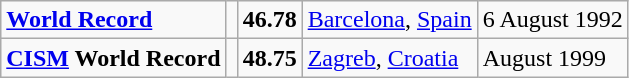<table class="wikitable">
<tr>
<td><strong><a href='#'>World Record</a></strong></td>
<td></td>
<td><strong>46.78</strong></td>
<td><a href='#'>Barcelona</a>, <a href='#'>Spain</a></td>
<td>6 August 1992</td>
</tr>
<tr>
<td><strong><a href='#'>CISM</a> World Record</strong></td>
<td></td>
<td><strong>48.75</strong></td>
<td><a href='#'>Zagreb</a>, <a href='#'>Croatia</a></td>
<td>August 1999</td>
</tr>
</table>
